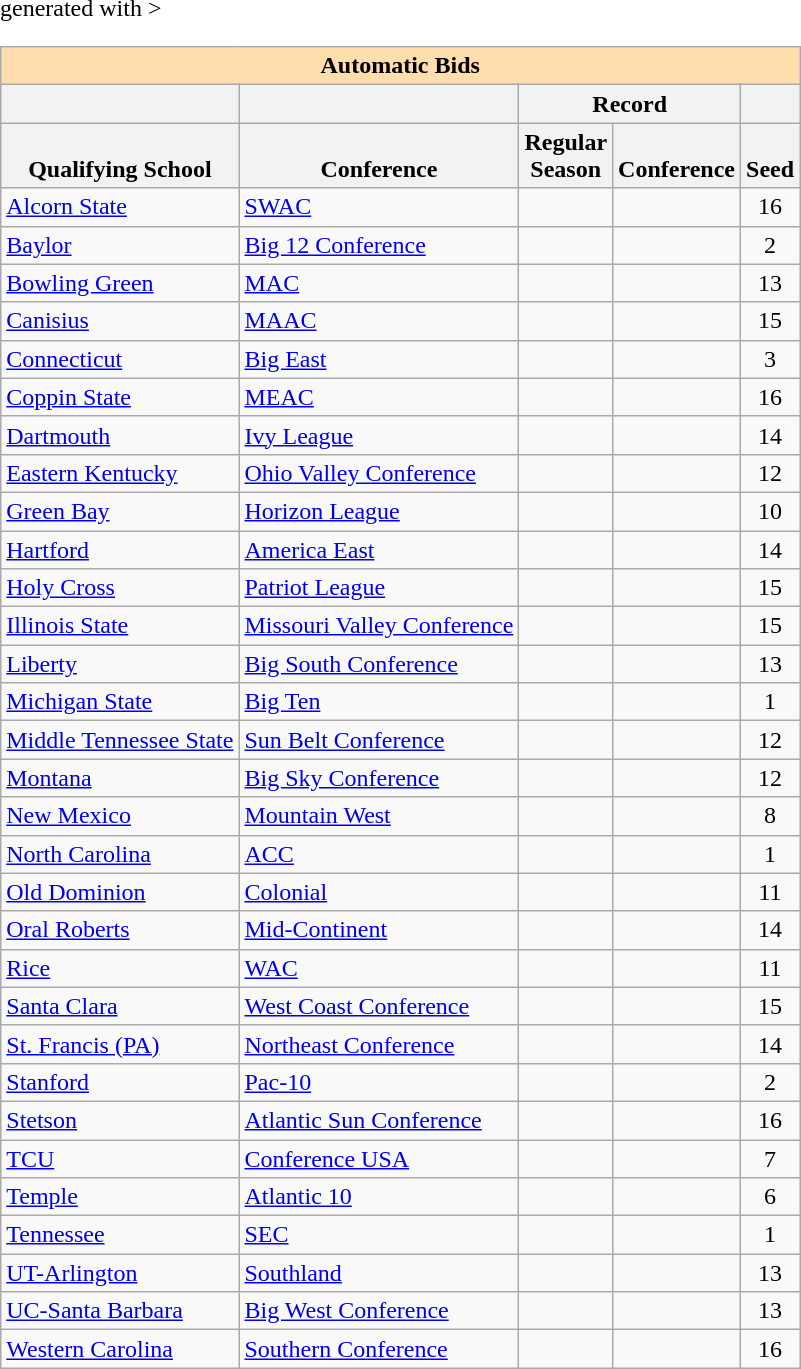<table class="wikitable sortable" <hiddentext>generated with   >
<tr>
<th style="background-color:#FFdead;font-weight:bold"   align="center" valign="bottom"  width="171" colspan="5" height="13">Automatic   Bids</th>
</tr>
<tr>
<th height="13"    valign="bottom"> </th>
<th valign="bottom"> </th>
<th style="font-weight:bold"   colspan="2" align="center"  valign="bottom">Record</th>
<th valign="bottom"> </th>
</tr>
<tr style="font-weight:bold"   valign="bottom">
<th height="13">Qualifying  School</th>
<th>Conference</th>
<th>Regular<br> Season</th>
<th>Conference</th>
<th>Seed</th>
</tr>
<tr>
<td height="13"  valign="bottom"><a href='#'>Alcorn State</a></td>
<td valign="bottom"><a href='#'>SWAC</a></td>
<td align="center"  valign="bottom"></td>
<td align="center"  valign="bottom"></td>
<td align="center"  valign="bottom">16</td>
</tr>
<tr>
<td height="13"  valign="bottom"><a href='#'>Baylor</a></td>
<td valign="bottom"><a href='#'>Big 12 Conference</a></td>
<td align="center"  valign="bottom"></td>
<td align="center"  valign="bottom"></td>
<td align="center"  valign="bottom">2</td>
</tr>
<tr>
<td height="13"  valign="bottom"><a href='#'>Bowling Green</a></td>
<td valign="bottom"><a href='#'>MAC</a></td>
<td align="center"  valign="bottom"></td>
<td align="center"  valign="bottom"></td>
<td align="center"  valign="bottom">13</td>
</tr>
<tr>
<td height="13"  valign="bottom"><a href='#'>Canisius</a></td>
<td valign="bottom"><a href='#'>MAAC</a></td>
<td align="center"  valign="bottom"></td>
<td align="center"  valign="bottom"></td>
<td align="center"  valign="bottom">15</td>
</tr>
<tr>
<td height="13"  valign="bottom"><a href='#'>Connecticut</a></td>
<td valign="bottom"><a href='#'>Big East</a></td>
<td align="center"  valign="bottom"></td>
<td align="center"  valign="bottom"></td>
<td align="center"  valign="bottom">3</td>
</tr>
<tr>
<td height="13"  valign="bottom"><a href='#'>Coppin State</a></td>
<td valign="bottom"><a href='#'>MEAC</a></td>
<td align="center"  valign="bottom"></td>
<td align="center"  valign="bottom"></td>
<td align="center"  valign="bottom">16</td>
</tr>
<tr>
<td height="13"  valign="bottom"><a href='#'>Dartmouth</a></td>
<td valign="bottom"><a href='#'>Ivy League</a></td>
<td align="center"  valign="bottom"></td>
<td align="center"  valign="bottom"></td>
<td align="center"  valign="bottom">14</td>
</tr>
<tr>
<td height="13"  valign="bottom"><a href='#'>Eastern Kentucky</a></td>
<td valign="bottom"><a href='#'>Ohio Valley Conference</a></td>
<td align="center"  valign="bottom"></td>
<td align="center"  valign="bottom"></td>
<td align="center"  valign="bottom">12</td>
</tr>
<tr>
<td height="13"  valign="bottom"><a href='#'>Green Bay</a></td>
<td valign="bottom"><a href='#'>Horizon League</a></td>
<td align="center"  valign="bottom"></td>
<td align="center"  valign="bottom"></td>
<td align="center"  valign="bottom">10</td>
</tr>
<tr>
<td height="13"  valign="bottom"><a href='#'>Hartford</a></td>
<td valign="bottom"><a href='#'>America East</a></td>
<td align="center"  valign="bottom"></td>
<td align="center"  valign="bottom"></td>
<td align="center"  valign="bottom">14</td>
</tr>
<tr>
<td height="13"  valign="bottom"><a href='#'>Holy Cross</a></td>
<td valign="bottom"><a href='#'>Patriot League</a></td>
<td align="center"  valign="bottom"></td>
<td align="center"  valign="bottom"></td>
<td align="center"  valign="bottom">15</td>
</tr>
<tr>
<td height="13"  valign="bottom"><a href='#'>Illinois State</a></td>
<td valign="bottom"><a href='#'>Missouri Valley Conference</a></td>
<td align="center"  valign="bottom"></td>
<td align="center"  valign="bottom"></td>
<td align="center"  valign="bottom">15</td>
</tr>
<tr>
<td height="13"  valign="bottom"><a href='#'>Liberty</a></td>
<td valign="bottom"><a href='#'>Big South Conference</a></td>
<td align="center"  valign="bottom"></td>
<td align="center"  valign="bottom"></td>
<td align="center"  valign="bottom">13</td>
</tr>
<tr>
<td height="13"  valign="bottom"><a href='#'>Michigan State</a></td>
<td valign="bottom"><a href='#'>Big Ten</a></td>
<td align="center"  valign="bottom"></td>
<td align="center"  valign="bottom"></td>
<td align="center"  valign="bottom">1</td>
</tr>
<tr>
<td height="13"  valign="bottom"><a href='#'>Middle Tennessee State</a></td>
<td valign="bottom"><a href='#'>Sun Belt Conference</a></td>
<td align="center"  valign="bottom"></td>
<td align="center"  valign="bottom"></td>
<td align="center"  valign="bottom">12</td>
</tr>
<tr>
<td height="13"  valign="bottom"><a href='#'>Montana</a></td>
<td valign="bottom"><a href='#'>Big Sky Conference</a></td>
<td align="center"  valign="bottom"></td>
<td align="center"  valign="bottom"></td>
<td align="center"  valign="bottom">12</td>
</tr>
<tr>
<td height="13"  valign="bottom"><a href='#'>New Mexico</a></td>
<td valign="bottom"><a href='#'>Mountain West</a></td>
<td align="center"  valign="bottom"></td>
<td align="center"  valign="bottom"></td>
<td align="center"  valign="bottom">8</td>
</tr>
<tr>
<td height="13"  valign="bottom"><a href='#'>North Carolina</a></td>
<td valign="bottom"><a href='#'>ACC</a></td>
<td align="center"  valign="bottom"></td>
<td align="center"  valign="bottom"></td>
<td align="center"  valign="bottom">1</td>
</tr>
<tr>
<td height="13"  valign="bottom"><a href='#'>Old Dominion</a></td>
<td valign="bottom"><a href='#'>Colonial</a></td>
<td align="center"  valign="bottom"></td>
<td align="center"  valign="bottom"></td>
<td align="center"  valign="bottom">11</td>
</tr>
<tr>
<td height="13"  valign="bottom"><a href='#'>Oral Roberts</a></td>
<td valign="bottom"><a href='#'>Mid-Continent</a></td>
<td align="center"  valign="bottom"></td>
<td align="center"  valign="bottom"></td>
<td align="center"  valign="bottom">14</td>
</tr>
<tr>
<td height="13"  valign="bottom"><a href='#'>Rice</a></td>
<td valign="bottom"><a href='#'>WAC</a></td>
<td align="center"  valign="bottom"></td>
<td align="center"  valign="bottom"></td>
<td align="center"  valign="bottom">11</td>
</tr>
<tr>
<td height="13"  valign="bottom"><a href='#'>Santa Clara</a></td>
<td valign="bottom"><a href='#'>West Coast Conference</a></td>
<td align="center"  valign="bottom"></td>
<td align="center"  valign="bottom"></td>
<td align="center"  valign="bottom">15</td>
</tr>
<tr>
<td height="13"  valign="bottom"><a href='#'>St. Francis (PA)</a></td>
<td valign="bottom"><a href='#'>Northeast Conference</a></td>
<td align="center"  valign="bottom"></td>
<td align="center"  valign="bottom"></td>
<td align="center"  valign="bottom">14</td>
</tr>
<tr>
<td height="13"  valign="bottom"><a href='#'>Stanford</a></td>
<td valign="bottom"><a href='#'>Pac-10</a></td>
<td align="center"  valign="bottom"></td>
<td align="center"  valign="bottom"></td>
<td align="center"  valign="bottom">2</td>
</tr>
<tr>
<td height="13"  valign="bottom"><a href='#'>Stetson</a></td>
<td valign="bottom"><a href='#'>Atlantic Sun Conference</a></td>
<td align="center"  valign="bottom"></td>
<td align="center"  valign="bottom"></td>
<td align="center"  valign="bottom">16</td>
</tr>
<tr>
<td height="13"  valign="bottom"><a href='#'>TCU</a></td>
<td valign="bottom"><a href='#'>Conference USA</a></td>
<td align="center"  valign="bottom"></td>
<td align="center"  valign="bottom"></td>
<td align="center"  valign="bottom">7</td>
</tr>
<tr>
<td height="13"  valign="bottom"><a href='#'>Temple</a></td>
<td valign="bottom"><a href='#'>Atlantic 10</a></td>
<td align="center"  valign="bottom"></td>
<td align="center"  valign="bottom"></td>
<td align="center"  valign="bottom">6</td>
</tr>
<tr>
<td height="13"  valign="bottom"><a href='#'>Tennessee</a></td>
<td valign="bottom"><a href='#'>SEC</a></td>
<td align="center"  valign="bottom"></td>
<td align="center"  valign="bottom"></td>
<td align="center"  valign="bottom">1</td>
</tr>
<tr>
<td height="13"  valign="bottom"><a href='#'>UT-Arlington</a></td>
<td valign="bottom"><a href='#'>Southland</a></td>
<td align="center"  valign="bottom"></td>
<td align="center"  valign="bottom"></td>
<td align="center"  valign="bottom">13</td>
</tr>
<tr>
<td height="13"  valign="bottom"><a href='#'>UC-Santa Barbara</a></td>
<td valign="bottom"><a href='#'>Big West Conference</a></td>
<td align="center"  valign="bottom"></td>
<td align="center"  valign="bottom"></td>
<td align="center"  valign="bottom">13</td>
</tr>
<tr>
<td height="13"  valign="bottom"><a href='#'>Western Carolina</a></td>
<td valign="bottom"><a href='#'>Southern Conference</a></td>
<td align="center"  valign="bottom"></td>
<td align="center"  valign="bottom"></td>
<td align="center"  valign="bottom">16</td>
</tr>
</table>
